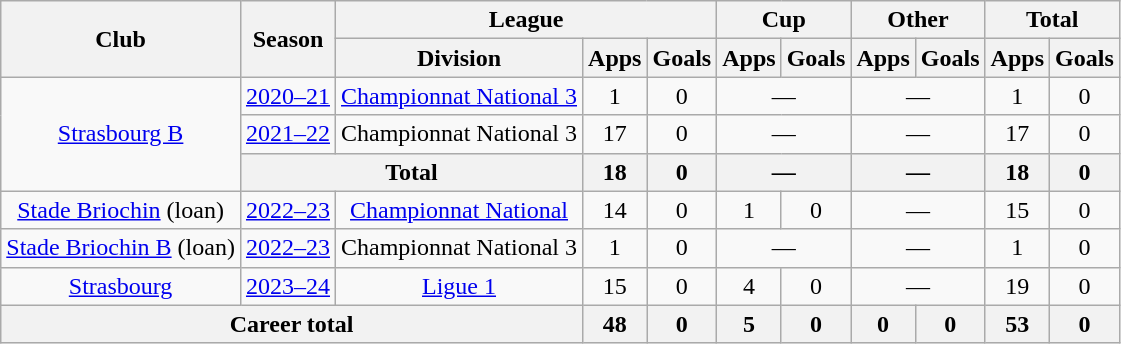<table class="wikitable" style="text-align: center">
<tr>
<th rowspan="2">Club</th>
<th rowspan="2">Season</th>
<th colspan="3">League</th>
<th colspan="2">Cup</th>
<th colspan="2">Other</th>
<th colspan="2">Total</th>
</tr>
<tr>
<th>Division</th>
<th>Apps</th>
<th>Goals</th>
<th>Apps</th>
<th>Goals</th>
<th>Apps</th>
<th>Goals</th>
<th>Apps</th>
<th>Goals</th>
</tr>
<tr>
<td rowspan="3"><a href='#'>Strasbourg B</a></td>
<td><a href='#'>2020–21</a></td>
<td><a href='#'>Championnat National 3</a></td>
<td>1</td>
<td>0</td>
<td colspan="2">—</td>
<td colspan="2">—</td>
<td>1</td>
<td>0</td>
</tr>
<tr>
<td><a href='#'>2021–22</a></td>
<td>Championnat National 3</td>
<td>17</td>
<td>0</td>
<td colspan="2">—</td>
<td colspan="2">—</td>
<td>17</td>
<td>0</td>
</tr>
<tr>
<th colspan="2">Total</th>
<th>18</th>
<th>0</th>
<th colspan="2">—</th>
<th colspan="2">—</th>
<th>18</th>
<th>0</th>
</tr>
<tr>
<td><a href='#'>Stade Briochin</a> (loan)</td>
<td><a href='#'>2022–23</a></td>
<td><a href='#'>Championnat National</a></td>
<td>14</td>
<td>0</td>
<td>1</td>
<td>0</td>
<td colspan="2">—</td>
<td>15</td>
<td>0</td>
</tr>
<tr>
<td><a href='#'>Stade Briochin B</a> (loan)</td>
<td><a href='#'>2022–23</a></td>
<td>Championnat National 3</td>
<td>1</td>
<td>0</td>
<td colspan="2">—</td>
<td colspan="2">—</td>
<td>1</td>
<td>0</td>
</tr>
<tr>
<td><a href='#'>Strasbourg</a></td>
<td><a href='#'>2023–24</a></td>
<td><a href='#'>Ligue 1</a></td>
<td>15</td>
<td>0</td>
<td>4</td>
<td>0</td>
<td colspan="2">—</td>
<td>19</td>
<td>0</td>
</tr>
<tr>
<th colspan="3">Career total</th>
<th>48</th>
<th>0</th>
<th>5</th>
<th>0</th>
<th>0</th>
<th>0</th>
<th>53</th>
<th>0</th>
</tr>
</table>
